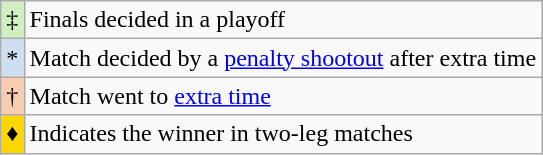<table class="wikitable">
<tr>
<td style="background-color:#D0F0C0">‡</td>
<td>Finals decided in a playoff</td>
</tr>
<tr>
<td style="background-color:#cedff2">*</td>
<td>Match decided by a <a href='#'>penalty shootout</a> after extra time</td>
</tr>
<tr>
<td style="background-color:#FBCEB1">†</td>
<td>Match went to <a href='#'>extra time</a></td>
</tr>
<tr>
<td style="background-color:#FFD700">♦</td>
<td>Indicates the winner in two-leg matches</td>
</tr>
</table>
